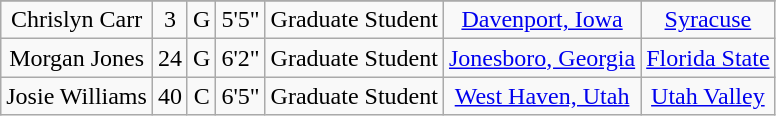<table class="wikitable sortable" border="1" style="text-align: center;">
<tr align=center>
</tr>
<tr>
<td>Chrislyn Carr</td>
<td>3</td>
<td>G</td>
<td>5'5"</td>
<td>Graduate Student</td>
<td><a href='#'>Davenport, Iowa</a></td>
<td><a href='#'>Syracuse</a></td>
</tr>
<tr>
<td>Morgan Jones</td>
<td>24</td>
<td>G</td>
<td>6'2"</td>
<td>Graduate Student</td>
<td><a href='#'>Jonesboro, Georgia</a></td>
<td><a href='#'>Florida State</a></td>
</tr>
<tr>
<td>Josie Williams</td>
<td>40</td>
<td>C</td>
<td>6'5"</td>
<td>Graduate Student</td>
<td><a href='#'>West Haven, Utah</a></td>
<td><a href='#'>Utah Valley</a></td>
</tr>
</table>
